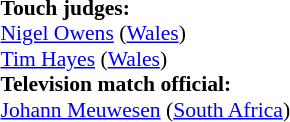<table width=100% style="font-size: 90%">
<tr>
<td><br><strong>Touch judges:</strong>
<br><a href='#'>Nigel Owens</a> (<a href='#'>Wales</a>)
<br><a href='#'>Tim Hayes</a> (<a href='#'>Wales</a>)
<br><strong>Television match official:</strong>
<br><a href='#'>Johann Meuwesen</a> (<a href='#'>South Africa</a>)</td>
</tr>
</table>
